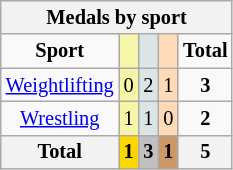<table class="wikitable" style="font-size:85%">
<tr style="background:#efefef;">
<th colspan=7><strong>Medals by sport</strong></th>
</tr>
<tr align=center>
<td><strong>Sport</strong></td>
<td bgcolor=#f7f6a8></td>
<td bgcolor=#dce5e5></td>
<td bgcolor=#ffdab9></td>
<td><strong>Total</strong></td>
</tr>
<tr align=center>
<td><a href='#'>Weightlifting</a></td>
<td style="background:#F7F6A8;">0</td>
<td style="background:#DCE5E5;">2</td>
<td style="background:#FFDAB9;">1</td>
<td><strong>3</strong></td>
</tr>
<tr align=center>
<td><a href='#'>Wrestling</a></td>
<td style="background:#F7F6A8;">1</td>
<td style="background:#DCE5E5;">1</td>
<td style="background:#FFDAB9;">0</td>
<td><strong>2</strong></td>
</tr>
<tr align=center>
<th><strong>Total</strong></th>
<th style="background:gold;"><strong>1</strong></th>
<th style="background:silver;"><strong>3</strong></th>
<th style="background:#c96;"><strong>1</strong></th>
<th><strong>5</strong></th>
</tr>
</table>
